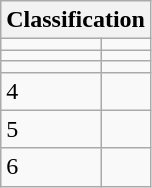<table class="wikitable" font-size: 90%;>
<tr>
<th colspan=2>Classification</th>
</tr>
<tr valign="top">
<td></td>
<td></td>
</tr>
<tr>
<td></td>
<td></td>
</tr>
<tr>
<td></td>
<td></td>
</tr>
<tr>
<td>4</td>
<td></td>
</tr>
<tr>
<td>5</td>
<td></td>
</tr>
<tr>
<td>6</td>
<td></td>
</tr>
</table>
